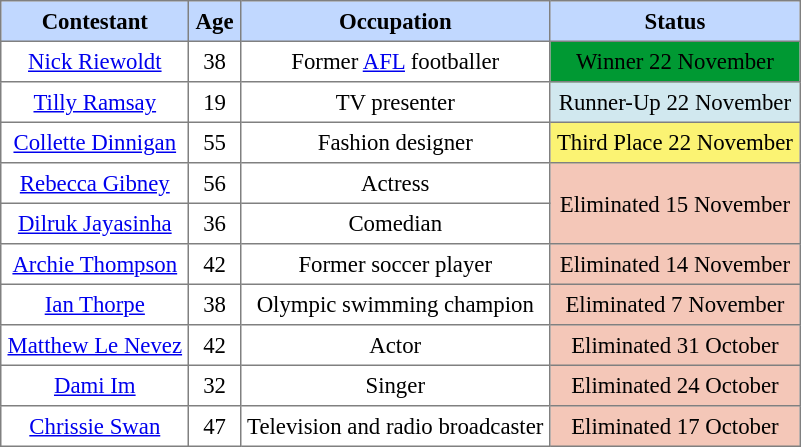<table class="sortable" border="1" cellpadding="4" cellspacing="0" style="text-align:center; font-size:95%; border-collapse:collapse">
<tr style="background:#C1D8FF">
<th>Contestant</th>
<th>Age</th>
<th>Occupation</th>
<th>Status</th>
</tr>
<tr>
<td><a href='#'>Nick Riewoldt</a></td>
<td>38</td>
<td>Former <a href='#'>AFL</a> footballer</td>
<td bgcolor="009933"><span>Winner 22 November</span></td>
</tr>
<tr>
<td><a href='#'>Tilly Ramsay</a></td>
<td>19</td>
<td>TV presenter</td>
<td style="background:#d1e8ef">Runner-Up 22 November</td>
</tr>
<tr>
<td><a href='#'>Collette Dinnigan</a></td>
<td>55</td>
<td>Fashion designer</td>
<td style="background:#fbf373">Third Place 22 November</td>
</tr>
<tr>
<td><a href='#'>Rebecca Gibney</a></td>
<td>56</td>
<td>Actress</td>
<td rowspan=2 style="background:#f4c7b8">Eliminated 15 November</td>
</tr>
<tr>
<td><a href='#'>Dilruk Jayasinha</a></td>
<td>36</td>
<td>Comedian</td>
</tr>
<tr>
<td><a href='#'>Archie Thompson</a></td>
<td>42</td>
<td>Former soccer player</td>
<td style="background: #f4c7b8">Eliminated 14 November</td>
</tr>
<tr>
<td><a href='#'>Ian Thorpe</a></td>
<td>38</td>
<td>Olympic swimming champion</td>
<td style="background:#f4c7b8">Eliminated 7 November</td>
</tr>
<tr>
<td><a href='#'>Matthew Le Nevez</a></td>
<td>42</td>
<td>Actor</td>
<td style="background:#f4c7b8">Eliminated 31 October</td>
</tr>
<tr>
<td><a href='#'>Dami Im</a></td>
<td>32</td>
<td>Singer</td>
<td style="background:#f4c7b8">Eliminated 24 October</td>
</tr>
<tr>
<td><a href='#'>Chrissie Swan</a></td>
<td>47</td>
<td>Television and radio broadcaster</td>
<td style="background:#f4c7b8">Eliminated 17 October</td>
</tr>
</table>
